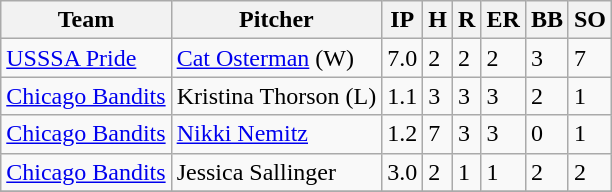<table class="wikitable">
<tr>
<th>Team</th>
<th>Pitcher</th>
<th>IP</th>
<th>H</th>
<th>R</th>
<th>ER</th>
<th>BB</th>
<th>SO</th>
</tr>
<tr>
<td><a href='#'>USSSA Pride</a></td>
<td><a href='#'>Cat Osterman</a> (W)</td>
<td>7.0</td>
<td>2</td>
<td>2</td>
<td>2</td>
<td>3</td>
<td>7</td>
</tr>
<tr>
<td><a href='#'>Chicago Bandits</a></td>
<td>Kristina Thorson (L)</td>
<td>1.1</td>
<td>3</td>
<td>3</td>
<td>3</td>
<td>2</td>
<td>1</td>
</tr>
<tr>
<td><a href='#'>Chicago Bandits</a></td>
<td><a href='#'>Nikki Nemitz</a></td>
<td>1.2</td>
<td>7</td>
<td>3</td>
<td>3</td>
<td>0</td>
<td>1</td>
</tr>
<tr>
<td><a href='#'>Chicago Bandits</a></td>
<td>Jessica Sallinger</td>
<td>3.0</td>
<td>2</td>
<td>1</td>
<td>1</td>
<td>2</td>
<td>2</td>
</tr>
<tr>
</tr>
</table>
